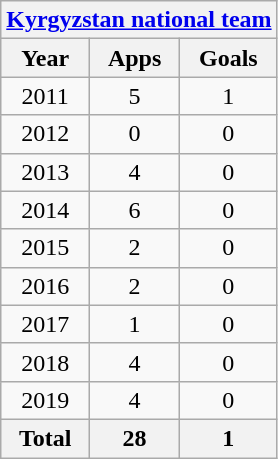<table class="wikitable" style="text-align:center">
<tr>
<th colspan=3><a href='#'>Kyrgyzstan national team</a></th>
</tr>
<tr>
<th>Year</th>
<th>Apps</th>
<th>Goals</th>
</tr>
<tr>
<td>2011</td>
<td>5</td>
<td>1</td>
</tr>
<tr>
<td>2012</td>
<td>0</td>
<td>0</td>
</tr>
<tr>
<td>2013</td>
<td>4</td>
<td>0</td>
</tr>
<tr>
<td>2014</td>
<td>6</td>
<td>0</td>
</tr>
<tr>
<td>2015</td>
<td>2</td>
<td>0</td>
</tr>
<tr>
<td>2016</td>
<td>2</td>
<td>0</td>
</tr>
<tr>
<td>2017</td>
<td>1</td>
<td>0</td>
</tr>
<tr>
<td>2018</td>
<td>4</td>
<td>0</td>
</tr>
<tr>
<td>2019</td>
<td>4</td>
<td>0</td>
</tr>
<tr>
<th>Total</th>
<th>28</th>
<th>1</th>
</tr>
</table>
